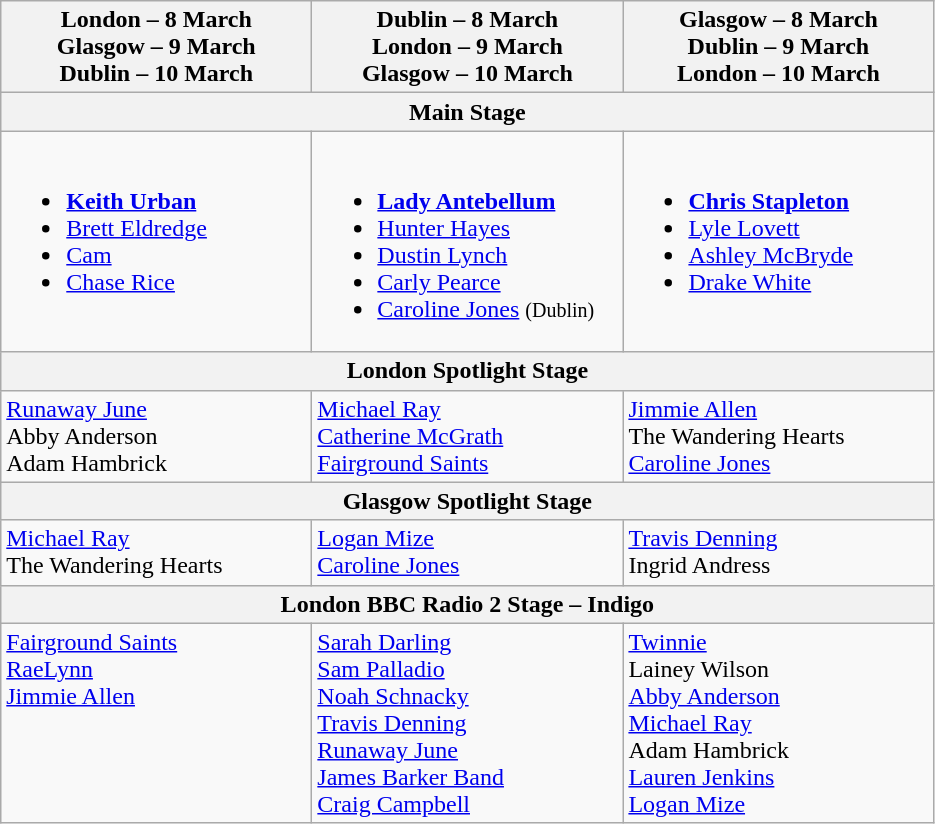<table class="wikitable">
<tr>
<th scope="col" style="width: 200px;">London – 8 March<br>Glasgow – 9 March<br>Dublin – 10 March</th>
<th scope="col" style="width: 200px;">Dublin – 8 March<br>London – 9 March<br>Glasgow – 10 March</th>
<th scope="col" style="width: 200px;">Glasgow – 8 March<br>Dublin – 9 March<br>London – 10 March</th>
</tr>
<tr>
<th colspan="3">Main Stage</th>
</tr>
<tr style="vertical-align: top;">
<td><br><ul><li><strong><a href='#'>Keith Urban</a></strong></li><li><a href='#'>Brett Eldredge</a></li><li><a href='#'>Cam</a></li><li><a href='#'>Chase Rice</a></li></ul></td>
<td><br><ul><li><strong><a href='#'>Lady Antebellum</a></strong></li><li><a href='#'>Hunter Hayes</a></li><li><a href='#'>Dustin Lynch</a></li><li><a href='#'>Carly Pearce</a></li><li><a href='#'>Caroline Jones</a> <small>(Dublin)</small></li></ul></td>
<td><br><ul><li><strong><a href='#'>Chris Stapleton</a></strong></li><li><a href='#'>Lyle Lovett</a></li><li><a href='#'>Ashley McBryde</a></li><li><a href='#'>Drake White</a></li></ul></td>
</tr>
<tr>
<th colspan="3">London Spotlight Stage</th>
</tr>
<tr style="vertical-align: top;">
<td><a href='#'>Runaway June</a> <br> Abby Anderson <br> Adam Hambrick</td>
<td><a href='#'>Michael Ray</a> <br> <a href='#'>Catherine McGrath</a> <br> <a href='#'>Fairground Saints</a></td>
<td><a href='#'>Jimmie Allen</a> <br> The Wandering Hearts <br> <a href='#'>Caroline Jones</a></td>
</tr>
<tr>
<th colspan="3">Glasgow Spotlight Stage</th>
</tr>
<tr style="vertical-align: top;">
<td><a href='#'>Michael Ray</a> <br> The Wandering Hearts</td>
<td><a href='#'>Logan Mize</a> <br> <a href='#'>Caroline Jones</a></td>
<td><a href='#'>Travis Denning</a> <br> Ingrid Andress</td>
</tr>
<tr>
<th colspan="3">London BBC Radio 2 Stage – Indigo</th>
</tr>
<tr style="vertical-align: top;">
<td><a href='#'>Fairground Saints</a> <br> <a href='#'>RaeLynn</a> <br> <a href='#'>Jimmie Allen</a></td>
<td><a href='#'>Sarah Darling</a> <br> <a href='#'>Sam Palladio</a> <br> <a href='#'>Noah Schnacky</a> <br> <a href='#'>Travis Denning</a> <br> <a href='#'>Runaway June</a> <br> <a href='#'>James Barker Band</a> <br> <a href='#'>Craig Campbell</a></td>
<td><a href='#'>Twinnie</a> <br> Lainey Wilson <br> <a href='#'>Abby Anderson</a> <br> <a href='#'>Michael Ray</a> <br> Adam Hambrick <br> <a href='#'>Lauren Jenkins</a> <br> <a href='#'>Logan Mize</a></td>
</tr>
</table>
